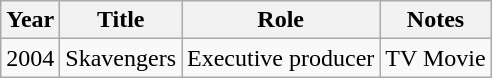<table class="wikitable">
<tr>
<th>Year</th>
<th>Title</th>
<th>Role</th>
<th>Notes</th>
</tr>
<tr>
<td>2004</td>
<td>Skavengers</td>
<td>Executive producer</td>
<td>TV Movie</td>
</tr>
</table>
